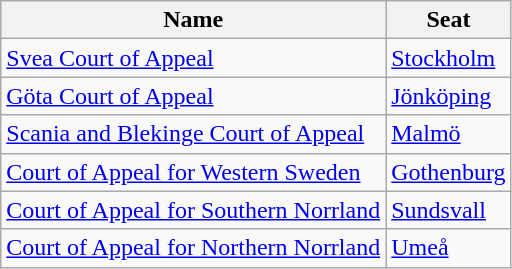<table class="wikitable">
<tr>
<th>Name</th>
<th>Seat</th>
</tr>
<tr>
<td><a href='#'>Svea Court of Appeal</a></td>
<td><a href='#'>Stockholm</a></td>
</tr>
<tr>
<td><a href='#'>Göta Court of Appeal</a></td>
<td><a href='#'>Jönköping</a></td>
</tr>
<tr>
<td><a href='#'>Scania and Blekinge Court of Appeal</a></td>
<td><a href='#'>Malmö</a></td>
</tr>
<tr>
<td><a href='#'>Court of Appeal for Western Sweden</a></td>
<td><a href='#'>Gothenburg</a></td>
</tr>
<tr>
<td><a href='#'>Court of Appeal for Southern Norrland</a></td>
<td><a href='#'>Sundsvall</a></td>
</tr>
<tr>
<td><a href='#'>Court of Appeal for Northern Norrland</a></td>
<td><a href='#'>Umeå</a></td>
</tr>
</table>
